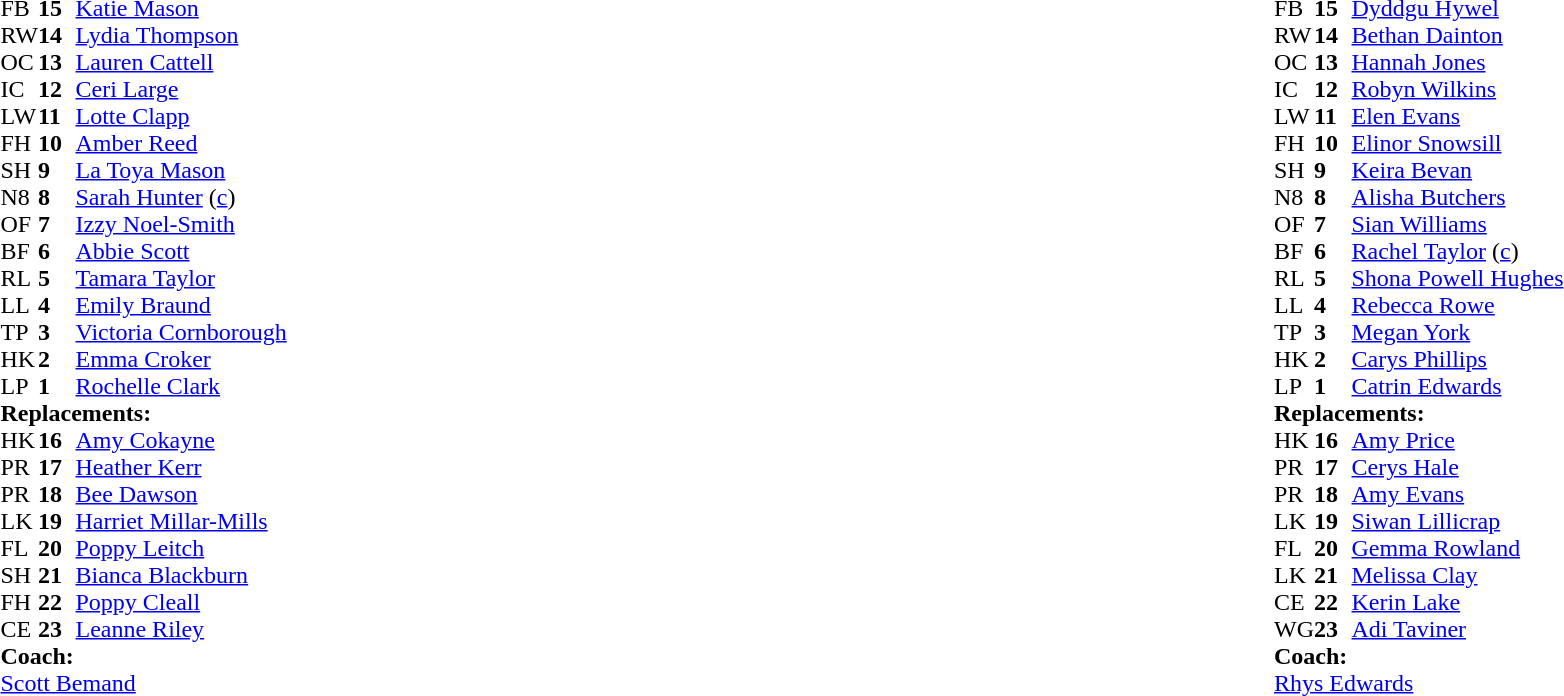<table style="width:100%">
<tr>
<td style="vertical-align:top; width:50%"><br><table cellspacing="0" cellpadding="0">
<tr>
<th width="25"></th>
<th width="25"></th>
</tr>
<tr>
<td>FB</td>
<td><strong>15</strong></td>
<td><a href='#'>Katie Mason</a></td>
</tr>
<tr>
<td>RW</td>
<td><strong>14</strong></td>
<td><a href='#'>Lydia Thompson</a></td>
<td></td>
</tr>
<tr>
<td>OC</td>
<td><strong>13</strong></td>
<td><a href='#'>Lauren Cattell</a></td>
</tr>
<tr>
<td>IC</td>
<td><strong>12</strong></td>
<td><a href='#'>Ceri Large</a></td>
</tr>
<tr>
<td>LW</td>
<td><strong>11</strong></td>
<td><a href='#'>Lotte Clapp</a></td>
</tr>
<tr>
<td>FH</td>
<td><strong>10</strong></td>
<td><a href='#'>Amber Reed</a></td>
</tr>
<tr>
<td>SH</td>
<td><strong>9</strong></td>
<td><a href='#'>La Toya Mason</a></td>
<td></td>
<td></td>
</tr>
<tr>
<td>N8</td>
<td><strong>8</strong></td>
<td><a href='#'>Sarah Hunter</a> (<a href='#'>c</a>)</td>
</tr>
<tr>
<td>OF</td>
<td><strong>7</strong></td>
<td><a href='#'>Izzy Noel-Smith</a></td>
<td></td>
<td></td>
</tr>
<tr>
<td>BF</td>
<td><strong>6</strong></td>
<td><a href='#'>Abbie Scott</a></td>
<td></td>
<td></td>
</tr>
<tr>
<td>RL</td>
<td><strong>5</strong></td>
<td><a href='#'>Tamara Taylor</a></td>
<td></td>
<td></td>
</tr>
<tr>
<td>LL</td>
<td><strong>4</strong></td>
<td><a href='#'>Emily Braund</a></td>
</tr>
<tr>
<td>TP</td>
<td><strong>3</strong></td>
<td><a href='#'>Victoria Cornborough</a></td>
<td></td>
<td></td>
</tr>
<tr>
<td>HK</td>
<td><strong>2</strong></td>
<td><a href='#'>Emma Croker</a></td>
<td></td>
<td></td>
</tr>
<tr>
<td>LP</td>
<td><strong>1</strong></td>
<td><a href='#'>Rochelle Clark</a></td>
<td></td>
<td></td>
</tr>
<tr>
<td colspan=4><strong>Replacements:</strong></td>
</tr>
<tr>
<td>HK</td>
<td><strong>16</strong></td>
<td><a href='#'>Amy Cokayne</a></td>
<td></td>
<td></td>
</tr>
<tr>
<td>PR</td>
<td><strong>17</strong></td>
<td><a href='#'>Heather Kerr</a></td>
<td></td>
<td></td>
</tr>
<tr>
<td>PR</td>
<td><strong>18</strong></td>
<td><a href='#'>Bee Dawson</a></td>
<td></td>
<td></td>
</tr>
<tr>
<td>LK</td>
<td><strong>19</strong></td>
<td><a href='#'>Harriet Millar-Mills</a></td>
<td></td>
<td></td>
</tr>
<tr>
<td>FL</td>
<td><strong>20</strong></td>
<td><a href='#'>Poppy Leitch</a></td>
<td></td>
<td></td>
</tr>
<tr>
<td>SH</td>
<td><strong>21</strong></td>
<td><a href='#'>Bianca Blackburn</a></td>
<td></td>
<td></td>
</tr>
<tr>
<td>FH</td>
<td><strong>22</strong></td>
<td><a href='#'>Poppy Cleall</a></td>
<td></td>
<td></td>
</tr>
<tr>
<td>CE</td>
<td><strong>23</strong></td>
<td><a href='#'>Leanne Riley</a></td>
</tr>
<tr>
<td colspan="4"><strong>Coach:</strong></td>
</tr>
<tr>
<td colspan="4"> <a href='#'>Scott Bemand</a></td>
</tr>
</table>
</td>
<td style="vertical-align:top"></td>
<td style="vertical-align:top; width:50%"><br><table cellspacing="0" cellpadding="0" style="margin:auto">
<tr>
<th width="25"></th>
<th width="25"></th>
</tr>
<tr>
<td>FB</td>
<td><strong>15</strong></td>
<td><a href='#'>Dyddgu Hywel</a></td>
</tr>
<tr>
<td>RW</td>
<td><strong>14</strong></td>
<td><a href='#'>Bethan Dainton</a></td>
</tr>
<tr>
<td>OC</td>
<td><strong>13</strong></td>
<td><a href='#'>Hannah Jones</a></td>
<td></td>
</tr>
<tr>
<td>IC</td>
<td><strong>12</strong></td>
<td><a href='#'>Robyn Wilkins</a></td>
<td></td>
</tr>
<tr>
<td>LW</td>
<td><strong>11</strong></td>
<td><a href='#'>Elen Evans</a></td>
<td></td>
</tr>
<tr>
<td>FH</td>
<td><strong>10</strong></td>
<td><a href='#'>Elinor Snowsill</a></td>
</tr>
<tr>
<td>SH</td>
<td><strong>9</strong></td>
<td><a href='#'>Keira Bevan</a></td>
</tr>
<tr>
<td>N8</td>
<td><strong>8</strong></td>
<td><a href='#'>Alisha Butchers</a></td>
<td></td>
<td></td>
</tr>
<tr>
<td>OF</td>
<td><strong>7</strong></td>
<td><a href='#'>Sian Williams</a></td>
<td></td>
</tr>
<tr>
<td>BF</td>
<td><strong>6</strong></td>
<td><a href='#'>Rachel Taylor</a> (<a href='#'>c</a>)</td>
</tr>
<tr>
<td>RL</td>
<td><strong>5</strong></td>
<td><a href='#'>Shona Powell Hughes</a></td>
<td></td>
</tr>
<tr>
<td>LL</td>
<td><strong>4</strong></td>
<td><a href='#'>Rebecca Rowe</a></td>
<td></td>
<td></td>
</tr>
<tr>
<td>TP</td>
<td><strong>3</strong></td>
<td><a href='#'>Megan York</a></td>
<td></td>
</tr>
<tr>
<td>HK</td>
<td><strong>2</strong></td>
<td><a href='#'>Carys Phillips</a></td>
<td></td>
</tr>
<tr>
<td>LP</td>
<td><strong>1</strong></td>
<td><a href='#'>Catrin Edwards</a></td>
<td></td>
<td></td>
</tr>
<tr>
<td colspan=4><strong>Replacements:</strong></td>
</tr>
<tr>
<td>HK</td>
<td><strong>16</strong></td>
<td><a href='#'>Amy Price</a></td>
<td></td>
<td></td>
</tr>
<tr>
<td>PR</td>
<td><strong>17</strong></td>
<td><a href='#'>Cerys Hale</a></td>
<td></td>
</tr>
<tr>
<td>PR</td>
<td><strong>18</strong></td>
<td><a href='#'>Amy Evans</a></td>
<td></td>
<td></td>
</tr>
<tr>
<td>LK</td>
<td><strong>19</strong></td>
<td><a href='#'>Siwan Lillicrap</a></td>
<td></td>
<td></td>
</tr>
<tr>
<td>FL</td>
<td><strong>20</strong></td>
<td><a href='#'>Gemma Rowland</a></td>
<td></td>
</tr>
<tr>
<td>LK</td>
<td><strong>21</strong></td>
<td><a href='#'>Melissa Clay</a></td>
<td></td>
</tr>
<tr>
<td>CE</td>
<td><strong>22</strong></td>
<td><a href='#'>Kerin Lake</a></td>
<td></td>
</tr>
<tr>
<td>WG</td>
<td><strong>23</strong></td>
<td><a href='#'>Adi Taviner</a></td>
<td></td>
</tr>
<tr>
<td colspan="4"><strong>Coach:</strong></td>
</tr>
<tr>
<td colspan="4"> <a href='#'>Rhys Edwards</a></td>
</tr>
</table>
</td>
</tr>
</table>
